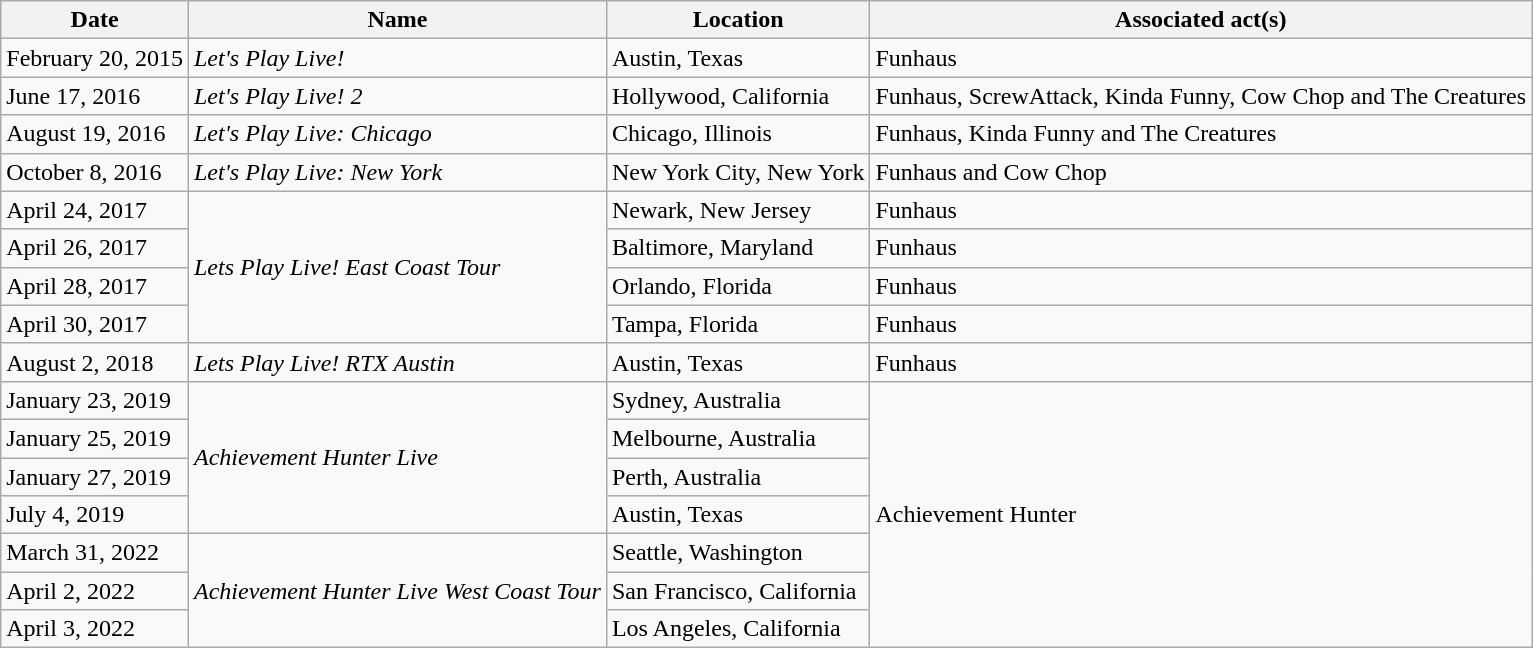<table class="wikitable">
<tr>
<th>Date</th>
<th>Name</th>
<th>Location</th>
<th>Associated act(s)</th>
</tr>
<tr>
<td>February 20, 2015</td>
<td><em>Let's Play Live!</em></td>
<td>Austin, Texas</td>
<td>Funhaus</td>
</tr>
<tr>
<td>June 17, 2016</td>
<td><em>Let's Play Live! 2</em></td>
<td>Hollywood, California</td>
<td>Funhaus, ScrewAttack, Kinda Funny, Cow Chop and The Creatures</td>
</tr>
<tr>
<td>August 19, 2016</td>
<td><em>Let's Play Live: Chicago</em></td>
<td>Chicago, Illinois</td>
<td>Funhaus, Kinda Funny and The Creatures</td>
</tr>
<tr>
<td>October 8, 2016</td>
<td><em>Let's Play Live: New York</em></td>
<td>New York City, New York</td>
<td>Funhaus and Cow Chop</td>
</tr>
<tr>
<td>April 24, 2017</td>
<td rowspan=4><em>Lets Play Live! East Coast Tour</em></td>
<td>Newark, New Jersey</td>
<td>Funhaus</td>
</tr>
<tr>
<td>April 26, 2017</td>
<td>Baltimore, Maryland</td>
<td>Funhaus</td>
</tr>
<tr>
<td>April 28, 2017</td>
<td>Orlando, Florida</td>
<td>Funhaus</td>
</tr>
<tr>
<td>April 30, 2017</td>
<td>Tampa, Florida</td>
<td>Funhaus</td>
</tr>
<tr>
<td>August 2, 2018</td>
<td><em>Lets Play Live! RTX Austin</em></td>
<td>Austin, Texas</td>
<td>Funhaus</td>
</tr>
<tr>
<td>January 23, 2019</td>
<td rowspan=4><em>Achievement Hunter Live</em></td>
<td>Sydney, Australia</td>
<td rowspan=7>Achievement Hunter</td>
</tr>
<tr>
<td>January 25, 2019</td>
<td>Melbourne, Australia</td>
</tr>
<tr>
<td>January 27, 2019</td>
<td>Perth, Australia</td>
</tr>
<tr>
<td>July 4, 2019</td>
<td>Austin, Texas</td>
</tr>
<tr>
<td>March 31, 2022</td>
<td rowspan=3><em>Achievement Hunter Live West Coast Tour</em></td>
<td>Seattle, Washington</td>
</tr>
<tr>
<td>April 2, 2022</td>
<td>San Francisco, California</td>
</tr>
<tr>
<td>April 3, 2022</td>
<td>Los Angeles, California</td>
</tr>
</table>
